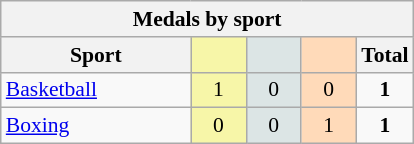<table class="wikitable" style="font-size:90%; text-align:center;">
<tr>
<th colspan="5">Medals by sport</th>
</tr>
<tr>
<th width="120">Sport</th>
<th scope="col" width="30" style="background:#F7F6A8;"></th>
<th scope="col" width="30" style="background:#DCE5E5;"></th>
<th scope="col" width="30" style="background:#FFDAB9;"></th>
<th width="30">Total</th>
</tr>
<tr>
<td align="left"><a href='#'>Basketball</a></td>
<td style="background:#F7F6A8;">1</td>
<td style="background:#DCE5E5;">0</td>
<td style="background:#FFDAB9;">0</td>
<td><strong>1</strong></td>
</tr>
<tr>
<td align="left"><a href='#'>Boxing</a></td>
<td style="background:#F7F6A8;">0</td>
<td style="background:#DCE5E5;">0</td>
<td style="background:#FFDAB9;">1</td>
<td><strong>1</strong></td>
</tr>
</table>
